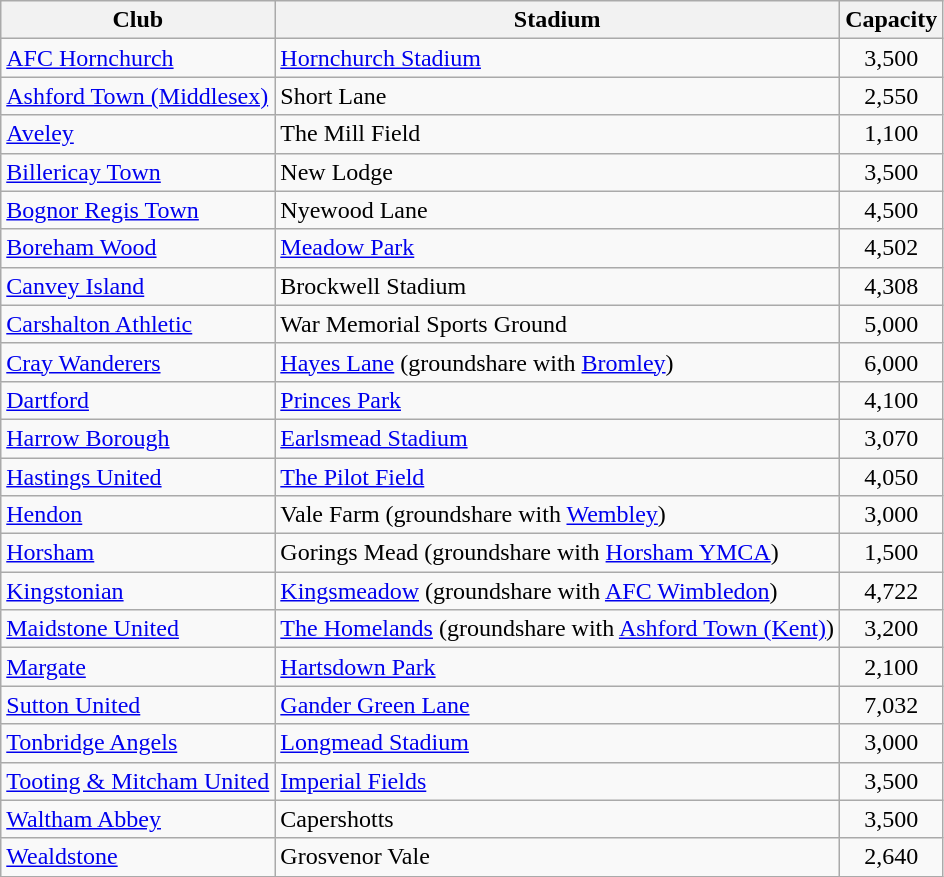<table class="wikitable sortable">
<tr>
<th>Club</th>
<th>Stadium</th>
<th>Capacity</th>
</tr>
<tr>
<td><a href='#'>AFC Hornchurch</a></td>
<td><a href='#'>Hornchurch Stadium</a></td>
<td align="center">3,500</td>
</tr>
<tr>
<td><a href='#'>Ashford Town (Middlesex)</a></td>
<td>Short Lane</td>
<td align="center">2,550</td>
</tr>
<tr>
<td><a href='#'>Aveley</a></td>
<td>The Mill Field</td>
<td align="center">1,100</td>
</tr>
<tr>
<td><a href='#'>Billericay Town</a></td>
<td>New Lodge</td>
<td align="center">3,500</td>
</tr>
<tr>
<td><a href='#'>Bognor Regis Town</a></td>
<td>Nyewood Lane</td>
<td align="center">4,500</td>
</tr>
<tr>
<td><a href='#'>Boreham Wood</a></td>
<td><a href='#'>Meadow Park</a></td>
<td align="center">4,502</td>
</tr>
<tr>
<td><a href='#'>Canvey Island</a></td>
<td>Brockwell Stadium</td>
<td align="center">4,308</td>
</tr>
<tr>
<td><a href='#'>Carshalton Athletic</a></td>
<td>War Memorial Sports Ground</td>
<td align="center">5,000</td>
</tr>
<tr>
<td><a href='#'>Cray Wanderers</a></td>
<td><a href='#'>Hayes Lane</a> (groundshare with <a href='#'>Bromley</a>)</td>
<td align="center">6,000</td>
</tr>
<tr>
<td><a href='#'>Dartford</a></td>
<td><a href='#'>Princes Park</a></td>
<td align="center">4,100</td>
</tr>
<tr>
<td><a href='#'>Harrow Borough</a></td>
<td><a href='#'>Earlsmead Stadium</a></td>
<td align="center">3,070</td>
</tr>
<tr>
<td><a href='#'>Hastings United</a></td>
<td><a href='#'>The Pilot Field</a></td>
<td align="center">4,050</td>
</tr>
<tr>
<td><a href='#'>Hendon</a></td>
<td>Vale Farm (groundshare with <a href='#'>Wembley</a>)</td>
<td align="center">3,000</td>
</tr>
<tr>
<td><a href='#'>Horsham</a></td>
<td>Gorings Mead (groundshare with <a href='#'>Horsham YMCA</a>)</td>
<td align="center">1,500</td>
</tr>
<tr>
<td><a href='#'>Kingstonian</a></td>
<td><a href='#'>Kingsmeadow</a> (groundshare with <a href='#'>AFC Wimbledon</a>)</td>
<td align="center">4,722</td>
</tr>
<tr>
<td><a href='#'>Maidstone United</a></td>
<td><a href='#'>The Homelands</a> (groundshare with <a href='#'>Ashford Town (Kent)</a>)</td>
<td align="center">3,200</td>
</tr>
<tr>
<td><a href='#'>Margate</a></td>
<td><a href='#'>Hartsdown Park</a></td>
<td align="center">2,100</td>
</tr>
<tr>
<td><a href='#'>Sutton United</a></td>
<td><a href='#'>Gander Green Lane</a></td>
<td align="center">7,032</td>
</tr>
<tr>
<td><a href='#'>Tonbridge Angels</a></td>
<td><a href='#'>Longmead Stadium</a></td>
<td align="center">3,000</td>
</tr>
<tr>
<td><a href='#'>Tooting & Mitcham United</a></td>
<td><a href='#'>Imperial Fields</a></td>
<td align="center">3,500</td>
</tr>
<tr>
<td><a href='#'>Waltham Abbey</a></td>
<td>Capershotts</td>
<td align="center">3,500</td>
</tr>
<tr>
<td><a href='#'>Wealdstone</a></td>
<td>Grosvenor Vale</td>
<td align="center">2,640</td>
</tr>
</table>
